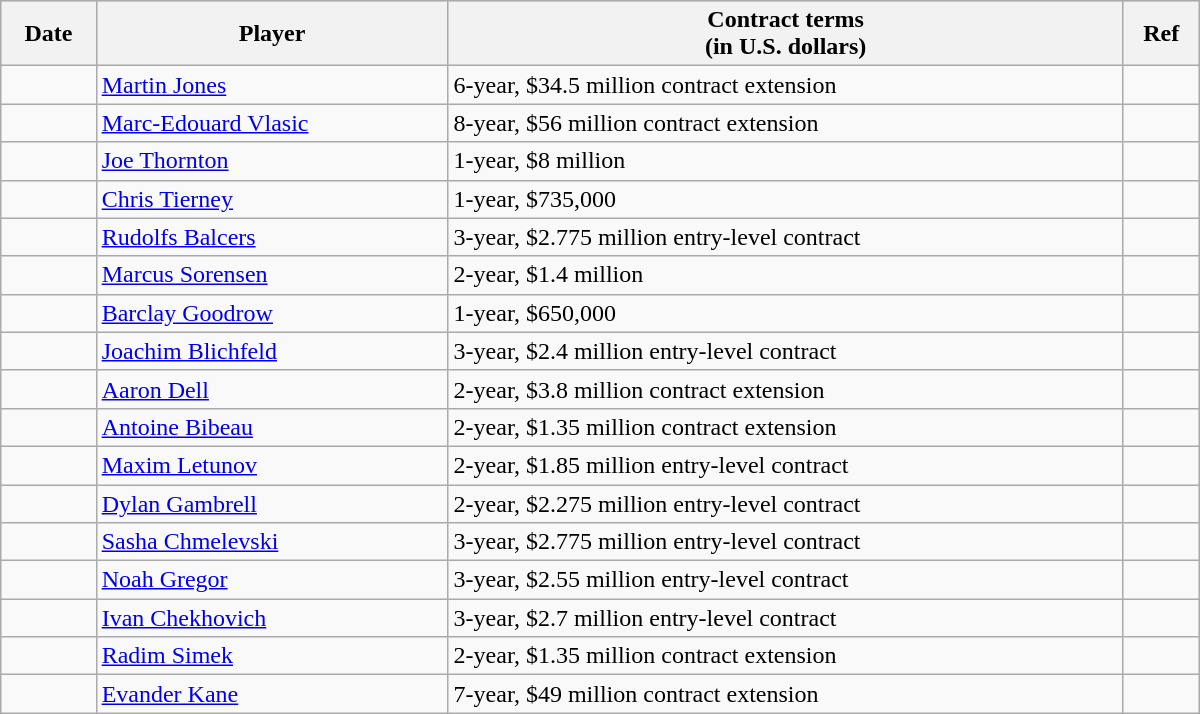<table class="wikitable" style="border-collapse: collapse; width: 50em; padding: 3;">
<tr align="center" bgcolor="#dddddd">
<th>Date</th>
<th>Player</th>
<th>Contract terms<br>(in U.S. dollars)</th>
<th>Ref</th>
</tr>
<tr>
<td></td>
<td><a href='#'>Martin Jones</a></td>
<td>6-year, $34.5 million contract extension</td>
<td></td>
</tr>
<tr>
<td></td>
<td><a href='#'>Marc-Edouard Vlasic</a></td>
<td>8-year, $56 million contract extension</td>
<td></td>
</tr>
<tr>
<td></td>
<td><a href='#'>Joe Thornton</a></td>
<td>1-year, $8 million</td>
<td></td>
</tr>
<tr>
<td></td>
<td><a href='#'>Chris Tierney</a></td>
<td>1-year, $735,000</td>
<td></td>
</tr>
<tr>
<td></td>
<td><a href='#'>Rudolfs Balcers</a></td>
<td>3-year, $2.775 million entry-level contract</td>
<td></td>
</tr>
<tr>
<td></td>
<td><a href='#'>Marcus Sorensen</a></td>
<td>2-year, $1.4 million</td>
<td></td>
</tr>
<tr>
<td></td>
<td><a href='#'>Barclay Goodrow</a></td>
<td>1-year, $650,000</td>
<td></td>
</tr>
<tr>
<td></td>
<td><a href='#'>Joachim Blichfeld</a></td>
<td>3-year, $2.4 million entry-level contract</td>
<td></td>
</tr>
<tr>
<td></td>
<td><a href='#'>Aaron Dell</a></td>
<td>2-year, $3.8 million contract extension</td>
<td></td>
</tr>
<tr>
<td></td>
<td><a href='#'>Antoine Bibeau</a></td>
<td>2-year, $1.35 million contract extension</td>
<td></td>
</tr>
<tr>
<td></td>
<td><a href='#'>Maxim Letunov</a></td>
<td>2-year, $1.85 million entry-level contract</td>
<td></td>
</tr>
<tr>
<td></td>
<td><a href='#'>Dylan Gambrell</a></td>
<td>2-year, $2.275 million entry-level contract</td>
<td></td>
</tr>
<tr>
<td></td>
<td><a href='#'>Sasha Chmelevski</a></td>
<td>3-year, $2.775 million entry-level contract</td>
<td></td>
</tr>
<tr>
<td></td>
<td><a href='#'>Noah Gregor</a></td>
<td>3-year, $2.55 million entry-level contract</td>
<td></td>
</tr>
<tr>
<td></td>
<td><a href='#'>Ivan Chekhovich</a></td>
<td>3-year, $2.7 million entry-level contract</td>
<td></td>
</tr>
<tr>
<td></td>
<td><a href='#'>Radim Simek</a></td>
<td>2-year, $1.35 million contract extension</td>
<td></td>
</tr>
<tr>
<td></td>
<td><a href='#'>Evander Kane</a></td>
<td>7-year, $49 million contract extension</td>
<td></td>
</tr>
</table>
